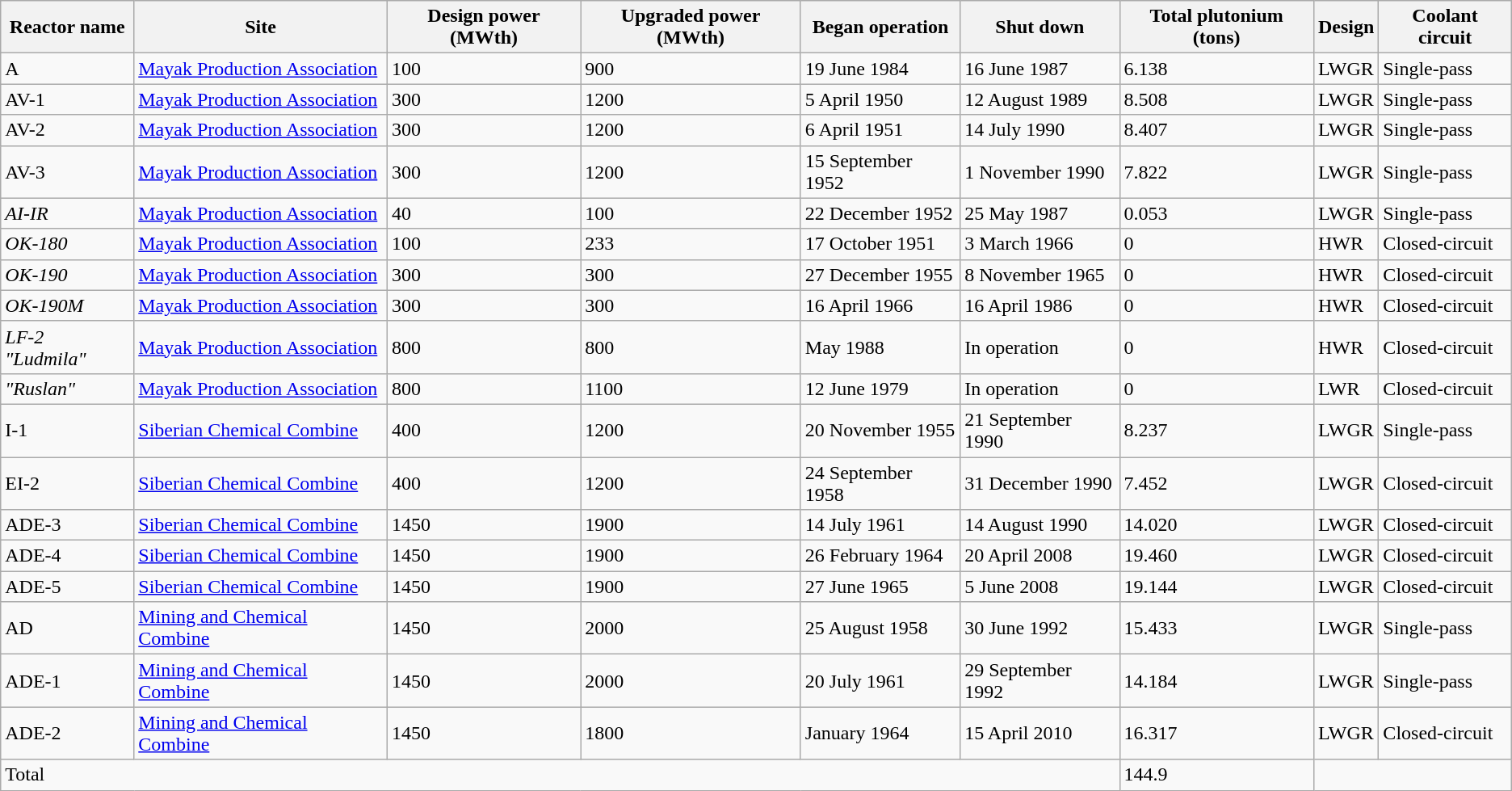<table class="wikitable sortable mw-collapsible">
<tr>
<th>Reactor name</th>
<th>Site</th>
<th>Design power (MWth)</th>
<th>Upgraded power (MWth)</th>
<th>Began operation</th>
<th>Shut down</th>
<th>Total plutonium (tons)</th>
<th>Design</th>
<th>Coolant circuit</th>
</tr>
<tr>
<td>A</td>
<td><a href='#'>Mayak Production Association</a></td>
<td>100</td>
<td>900</td>
<td>19 June 1984</td>
<td>16 June 1987</td>
<td>6.138</td>
<td>LWGR</td>
<td>Single-pass</td>
</tr>
<tr>
<td>AV-1</td>
<td><a href='#'>Mayak Production Association</a></td>
<td>300</td>
<td>1200</td>
<td>5 April 1950</td>
<td>12 August 1989</td>
<td>8.508</td>
<td>LWGR</td>
<td>Single-pass</td>
</tr>
<tr>
<td>AV-2</td>
<td><a href='#'>Mayak Production Association</a></td>
<td>300</td>
<td>1200</td>
<td>6 April 1951</td>
<td>14 July 1990</td>
<td>8.407</td>
<td>LWGR</td>
<td>Single-pass</td>
</tr>
<tr>
<td>AV-3</td>
<td><a href='#'>Mayak Production Association</a></td>
<td>300</td>
<td>1200</td>
<td>15 September 1952</td>
<td>1 November 1990</td>
<td>7.822</td>
<td>LWGR</td>
<td>Single-pass</td>
</tr>
<tr>
<td><em>AI-IR</em></td>
<td><a href='#'>Mayak Production Association</a></td>
<td>40</td>
<td>100</td>
<td>22 December 1952</td>
<td>25 May 1987</td>
<td>0.053</td>
<td>LWGR</td>
<td>Single-pass</td>
</tr>
<tr>
<td><em>OK-180</em></td>
<td><a href='#'>Mayak Production Association</a></td>
<td>100</td>
<td>233</td>
<td>17 October 1951</td>
<td>3 March 1966</td>
<td>0</td>
<td>HWR</td>
<td>Closed-circuit</td>
</tr>
<tr>
<td><em>OK-190</em></td>
<td><a href='#'>Mayak Production Association</a></td>
<td>300</td>
<td>300</td>
<td>27 December 1955</td>
<td>8 November 1965</td>
<td>0</td>
<td>HWR</td>
<td>Closed-circuit</td>
</tr>
<tr>
<td><em>OK-190M</em></td>
<td><a href='#'>Mayak Production Association</a></td>
<td>300</td>
<td>300</td>
<td>16 April 1966</td>
<td>16 April 1986</td>
<td>0</td>
<td>HWR</td>
<td>Closed-circuit</td>
</tr>
<tr>
<td><em>LF-2 "Ludmila"</em></td>
<td><a href='#'>Mayak Production Association</a></td>
<td>800</td>
<td>800</td>
<td>May 1988</td>
<td>In operation</td>
<td>0</td>
<td>HWR</td>
<td>Closed-circuit</td>
</tr>
<tr>
<td><em>"Ruslan"</em></td>
<td><a href='#'>Mayak Production Association</a></td>
<td>800</td>
<td>1100</td>
<td>12 June 1979</td>
<td>In operation</td>
<td>0</td>
<td>LWR</td>
<td>Closed-circuit</td>
</tr>
<tr>
<td>I-1</td>
<td><a href='#'>Siberian Chemical Combine</a></td>
<td>400</td>
<td>1200</td>
<td>20 November 1955</td>
<td>21 September 1990</td>
<td>8.237</td>
<td>LWGR</td>
<td>Single-pass</td>
</tr>
<tr>
<td>EI-2</td>
<td><a href='#'>Siberian Chemical Combine</a></td>
<td>400</td>
<td>1200</td>
<td>24 September 1958</td>
<td>31 December 1990</td>
<td>7.452</td>
<td>LWGR</td>
<td>Closed-circuit</td>
</tr>
<tr>
<td>ADE-3</td>
<td><a href='#'>Siberian Chemical Combine</a></td>
<td>1450</td>
<td>1900</td>
<td>14 July 1961</td>
<td>14 August 1990</td>
<td>14.020</td>
<td>LWGR</td>
<td>Closed-circuit</td>
</tr>
<tr>
<td>ADE-4</td>
<td><a href='#'>Siberian Chemical Combine</a></td>
<td>1450</td>
<td>1900</td>
<td>26 February 1964</td>
<td>20 April 2008</td>
<td>19.460</td>
<td>LWGR</td>
<td>Closed-circuit</td>
</tr>
<tr>
<td>ADE-5</td>
<td><a href='#'>Siberian Chemical Combine</a></td>
<td>1450</td>
<td>1900</td>
<td>27 June 1965</td>
<td>5 June 2008</td>
<td>19.144</td>
<td>LWGR</td>
<td>Closed-circuit</td>
</tr>
<tr>
<td>AD</td>
<td><a href='#'>Mining and Chemical Combine</a></td>
<td>1450</td>
<td>2000</td>
<td>25 August 1958</td>
<td>30 June 1992</td>
<td>15.433</td>
<td>LWGR</td>
<td>Single-pass</td>
</tr>
<tr>
<td>ADE-1</td>
<td><a href='#'>Mining and Chemical Combine</a></td>
<td>1450</td>
<td>2000</td>
<td>20 July 1961</td>
<td>29 September 1992</td>
<td>14.184</td>
<td>LWGR</td>
<td>Single-pass</td>
</tr>
<tr>
<td>ADE-2</td>
<td><a href='#'>Mining and Chemical Combine</a></td>
<td>1450</td>
<td>1800</td>
<td>January 1964</td>
<td>15 April 2010</td>
<td>16.317</td>
<td>LWGR</td>
<td>Closed-circuit</td>
</tr>
<tr>
<td colspan="6">Total</td>
<td>144.9</td>
<td colspan="2"></td>
</tr>
</table>
